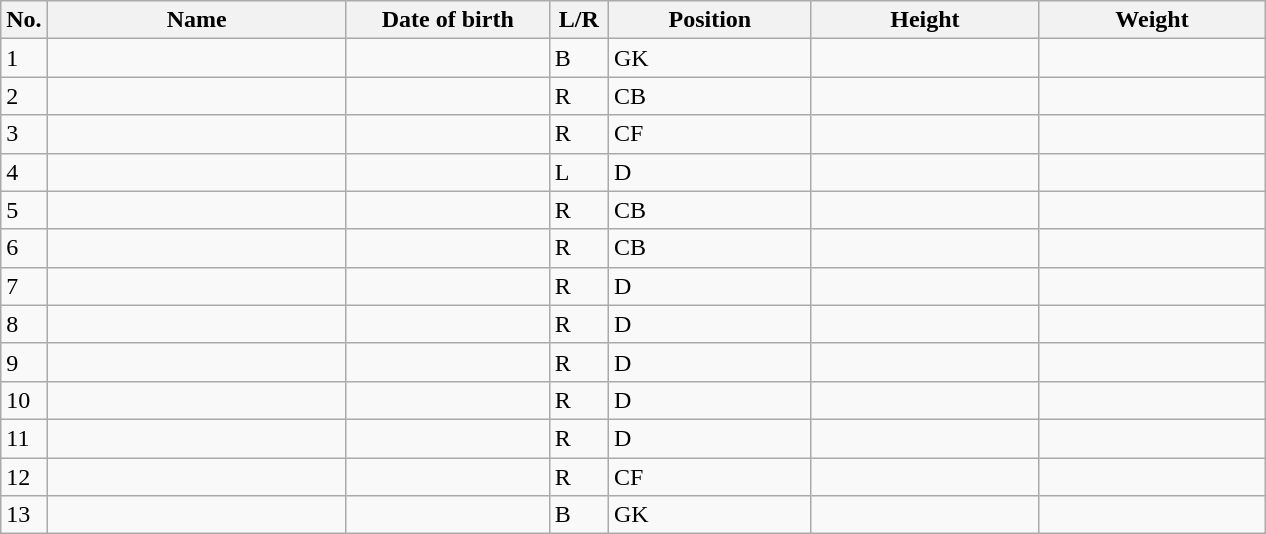<table class=wikitable sortable style=font-size:100%; text-align:center;>
<tr>
<th>No.</th>
<th style=width:12em>Name</th>
<th style=width:8em>Date of birth</th>
<th style=width:2em>L/R</th>
<th style=width:8em>Position</th>
<th style=width:9em>Height</th>
<th style=width:9em>Weight</th>
</tr>
<tr>
<td>1</td>
<td align=left></td>
<td></td>
<td>B</td>
<td>GK</td>
<td></td>
<td></td>
</tr>
<tr>
<td>2</td>
<td align=left></td>
<td></td>
<td>R</td>
<td>CB</td>
<td></td>
<td></td>
</tr>
<tr>
<td>3</td>
<td align=left></td>
<td></td>
<td>R</td>
<td>CF</td>
<td></td>
<td></td>
</tr>
<tr>
<td>4</td>
<td align=left></td>
<td></td>
<td>L</td>
<td>D</td>
<td></td>
<td></td>
</tr>
<tr>
<td>5</td>
<td align=left></td>
<td></td>
<td>R</td>
<td>CB</td>
<td></td>
<td></td>
</tr>
<tr>
<td>6</td>
<td align=left></td>
<td></td>
<td>R</td>
<td>CB</td>
<td></td>
<td></td>
</tr>
<tr>
<td>7</td>
<td align=left></td>
<td></td>
<td>R</td>
<td>D</td>
<td></td>
<td></td>
</tr>
<tr>
<td>8</td>
<td align=left></td>
<td></td>
<td>R</td>
<td>D</td>
<td></td>
<td></td>
</tr>
<tr>
<td>9</td>
<td align=left></td>
<td></td>
<td>R</td>
<td>D</td>
<td></td>
<td></td>
</tr>
<tr>
<td>10</td>
<td align=left></td>
<td></td>
<td>R</td>
<td>D</td>
<td></td>
<td></td>
</tr>
<tr>
<td>11</td>
<td align=left></td>
<td></td>
<td>R</td>
<td>D</td>
<td></td>
<td></td>
</tr>
<tr>
<td>12</td>
<td align=left></td>
<td></td>
<td>R</td>
<td>CF</td>
<td></td>
<td></td>
</tr>
<tr>
<td>13</td>
<td align=left></td>
<td></td>
<td>B</td>
<td>GK</td>
<td></td>
<td></td>
</tr>
</table>
